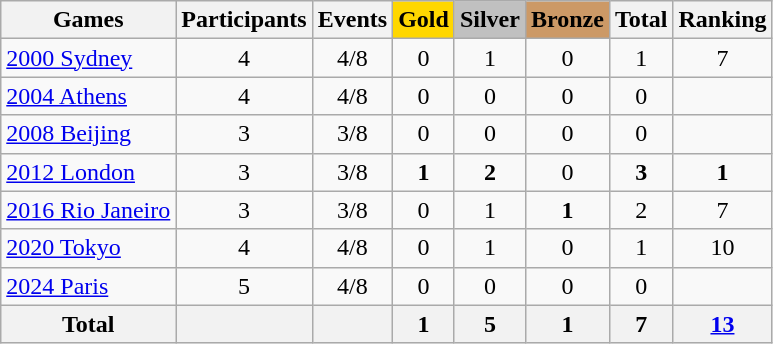<table class="wikitable sortable" style="text-align:center">
<tr>
<th>Games</th>
<th>Participants</th>
<th>Events</th>
<th style="background-color:gold;">Gold</th>
<th style="background-color:silver;">Silver</th>
<th style="background-color:#c96;">Bronze</th>
<th>Total</th>
<th>Ranking</th>
</tr>
<tr>
<td align="left"> <a href='#'>2000 Sydney</a></td>
<td>4</td>
<td>4/8</td>
<td>0</td>
<td>1</td>
<td>0</td>
<td>1</td>
<td>7</td>
</tr>
<tr>
<td align="left"> <a href='#'>2004 Athens</a></td>
<td>4</td>
<td>4/8</td>
<td>0</td>
<td>0</td>
<td>0</td>
<td>0</td>
<td></td>
</tr>
<tr>
<td align="left"> <a href='#'>2008 Beijing</a></td>
<td>3</td>
<td>3/8</td>
<td>0</td>
<td>0</td>
<td>0</td>
<td>0</td>
<td></td>
</tr>
<tr>
<td align="left"> <a href='#'>2012 London</a></td>
<td>3</td>
<td>3/8</td>
<td><strong>1</strong></td>
<td><strong>2</strong></td>
<td>0</td>
<td><strong>3</strong></td>
<td><strong>1</strong></td>
</tr>
<tr>
<td align="left"> <a href='#'>2016 Rio Janeiro</a></td>
<td>3</td>
<td>3/8</td>
<td>0</td>
<td>1</td>
<td><strong>1</strong></td>
<td>2</td>
<td>7</td>
</tr>
<tr>
<td align="left"> <a href='#'>2020 Tokyo</a></td>
<td>4</td>
<td>4/8</td>
<td>0</td>
<td>1</td>
<td>0</td>
<td>1</td>
<td>10</td>
</tr>
<tr>
<td align="left"> <a href='#'>2024 Paris</a></td>
<td>5</td>
<td>4/8</td>
<td>0</td>
<td>0</td>
<td>0</td>
<td>0</td>
<td></td>
</tr>
<tr>
<th>Total</th>
<th></th>
<th></th>
<th>1</th>
<th>5</th>
<th>1</th>
<th>7</th>
<th><a href='#'>13</a></th>
</tr>
</table>
